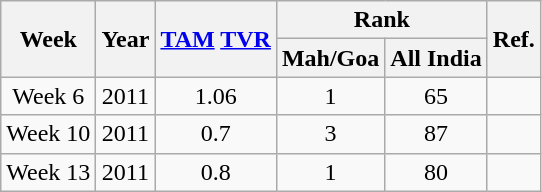<table class="wikitable sortable" style="text-align:center">
<tr>
<th rowspan="2">Week</th>
<th rowspan="2">Year</th>
<th rowspan="2"><a href='#'>TAM</a> <a href='#'>TVR</a></th>
<th colspan="2">Rank</th>
<th rowspan="2">Ref.</th>
</tr>
<tr>
<th>Mah/Goa</th>
<th>All India</th>
</tr>
<tr>
<td>Week 6</td>
<td>2011</td>
<td>1.06</td>
<td>1</td>
<td>65</td>
<td></td>
</tr>
<tr>
<td>Week 10</td>
<td>2011</td>
<td>0.7</td>
<td>3</td>
<td>87</td>
<td></td>
</tr>
<tr>
<td>Week 13</td>
<td>2011</td>
<td>0.8</td>
<td>1</td>
<td>80</td>
<td></td>
</tr>
</table>
